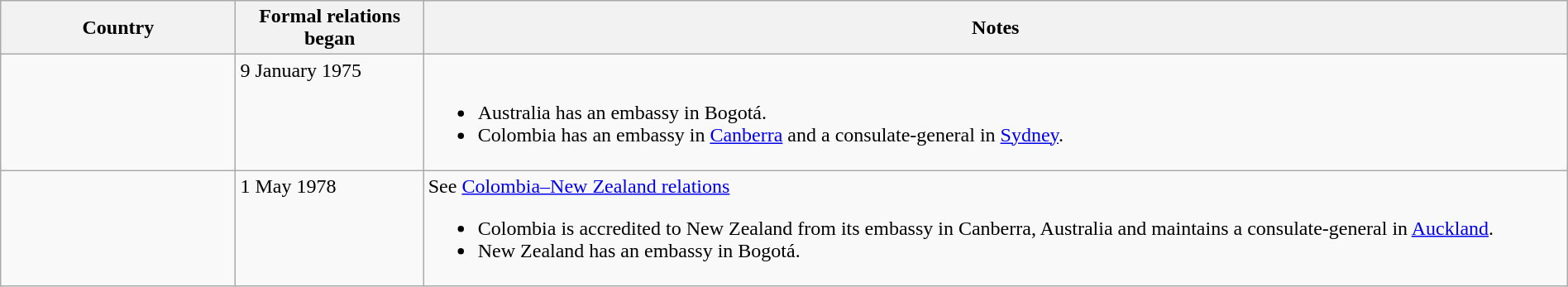<table class="wikitable sortable" style="width:100%; margin:auto;">
<tr>
<th style="width:15%;">Country</th>
<th style="width:12%;">Formal relations began</th>
<th>Notes</th>
</tr>
<tr valign="top">
<td></td>
<td>9 January 1975</td>
<td><br><ul><li>Australia has an embassy in Bogotá.</li><li>Colombia has an embassy in <a href='#'>Canberra</a> and a consulate-general in <a href='#'>Sydney</a>.</li></ul></td>
</tr>
<tr valign="top">
<td></td>
<td>1 May 1978</td>
<td>See <a href='#'>Colombia–New Zealand relations</a><br><ul><li>Colombia is accredited to New Zealand from its embassy in Canberra, Australia and maintains a consulate-general in <a href='#'>Auckland</a>.</li><li>New Zealand has an embassy in Bogotá.</li></ul></td>
</tr>
</table>
